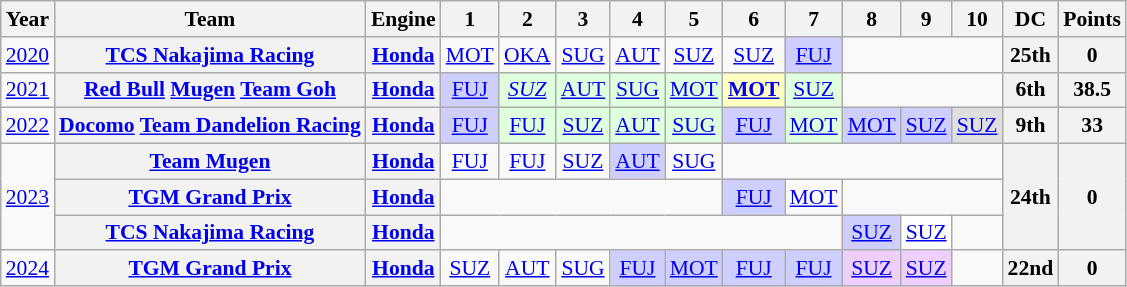<table class="wikitable" style="text-align:center; font-size:90%">
<tr>
<th>Year</th>
<th>Team</th>
<th>Engine</th>
<th>1</th>
<th>2</th>
<th>3</th>
<th>4</th>
<th>5</th>
<th>6</th>
<th>7</th>
<th>8</th>
<th>9</th>
<th>10</th>
<th>DC</th>
<th>Points</th>
</tr>
<tr>
<td><a href='#'>2020</a></td>
<th><a href='#'>TCS Nakajima Racing</a></th>
<th><a href='#'>Honda</a></th>
<td><a href='#'>MOT</a></td>
<td><a href='#'>OKA</a></td>
<td><a href='#'>SUG</a></td>
<td><a href='#'>AUT</a></td>
<td><a href='#'>SUZ</a></td>
<td><a href='#'>SUZ</a></td>
<td style="background:#CFCFFF;"><a href='#'>FUJ</a><br></td>
<td colspan=3></td>
<th>25th</th>
<th>0</th>
</tr>
<tr>
<td><a href='#'>2021</a></td>
<th><a href='#'>Red Bull</a> <a href='#'>Mugen</a> <a href='#'>Team Goh</a></th>
<th><a href='#'>Honda</a></th>
<td style="background:#CFCFFF;"><a href='#'>FUJ</a><br></td>
<td style="background:#DFFFDF;"><em><a href='#'>SUZ</a></em><br></td>
<td style="background:#DFFFDF;"><a href='#'>AUT</a><br></td>
<td style="background:#DFFFDF;"><a href='#'>SUG</a><br></td>
<td style="background:#DFFFDF;"><a href='#'>MOT</a><br></td>
<td style="background:#FFFFBF;"><strong><a href='#'>MOT</a></strong><br></td>
<td style="background:#DFFFDF;"><a href='#'>SUZ</a><br></td>
<td colspan=3></td>
<th>6th</th>
<th>38.5</th>
</tr>
<tr>
<td><a href='#'>2022</a></td>
<th><a href='#'>Docomo</a> <a href='#'>Team Dandelion Racing</a></th>
<th><a href='#'>Honda</a></th>
<td style="background:#CFCFFF;"><a href='#'>FUJ</a><br></td>
<td style="background:#DFFFDF;"><a href='#'>FUJ</a><br></td>
<td style="background:#DFFFDF;"><a href='#'>SUZ</a><br></td>
<td style="background:#DFFFDF;"><a href='#'>AUT</a><br></td>
<td style="background:#DFFFDF;"><a href='#'>SUG</a><br></td>
<td style="background:#CFCFFF;"><a href='#'>FUJ</a><br></td>
<td style="background:#DFFFDF;"><a href='#'>MOT</a><br></td>
<td style="background:#CFCFFF;"><a href='#'>MOT</a><br></td>
<td style="background:#CFCFFF;"><a href='#'>SUZ</a><br></td>
<td style="background:#DFDFDF;"><a href='#'>SUZ</a><br></td>
<th>9th</th>
<th>33</th>
</tr>
<tr>
<td rowspan="3"><a href='#'>2023</a></td>
<th><a href='#'>Team Mugen</a></th>
<th><a href='#'>Honda</a></th>
<td style="background:#;"><a href='#'>FUJ</a></td>
<td style="background:#;"><a href='#'>FUJ</a></td>
<td style="background:#;"><a href='#'>SUZ</a></td>
<td style="background:#CFCFFF;"><a href='#'>AUT</a><br></td>
<td style="background:#;"><a href='#'>SUG</a></td>
<td colspan=5></td>
<th rowspan="3">24th</th>
<th rowspan="3">0</th>
</tr>
<tr>
<th><a href='#'>TGM Grand Prix</a></th>
<th><a href='#'>Honda</a></th>
<td colspan=5></td>
<td style="background:#CFCFFF;"><a href='#'>FUJ</a><br></td>
<td style="background:#;"><a href='#'>MOT</a></td>
<td colspan=3></td>
</tr>
<tr>
<th><a href='#'>TCS Nakajima Racing</a></th>
<th><a href='#'>Honda</a></th>
<td colspan=7></td>
<td style="background:#CFCFFF;"><a href='#'>SUZ</a><br></td>
<td style="background:#FFFFFF;"><a href='#'>SUZ</a><br></td>
<td></td>
</tr>
<tr>
<td><a href='#'>2024</a></td>
<th><a href='#'>TGM Grand Prix</a></th>
<th><a href='#'>Honda</a></th>
<td><a href='#'>SUZ</a></td>
<td><a href='#'>AUT</a></td>
<td><a href='#'>SUG</a></td>
<td style="background:#CFCFFF;"><a href='#'>FUJ</a><br></td>
<td style="background:#CFCFFF;"><a href='#'>MOT</a><br></td>
<td style="background:#CFCFFF;"><a href='#'>FUJ</a><br></td>
<td style="background:#CFCFFF;"><a href='#'>FUJ</a><br></td>
<td style="background:#EFCFFF;"><a href='#'>SUZ</a><br></td>
<td style="background:#EFCFFF;"><a href='#'>SUZ</a><br></td>
<td></td>
<th>22nd</th>
<th>0</th>
</tr>
</table>
